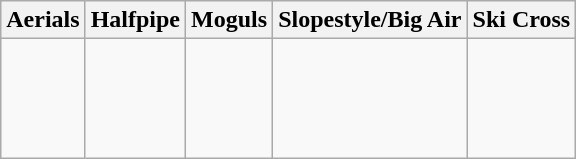<table class="wikitable">
<tr>
<th>Aerials</th>
<th>Halfpipe</th>
<th>Moguls</th>
<th>Slopestyle/Big Air</th>
<th>Ski Cross</th>
</tr>
<tr>
<td valign="top"></td>
<td valign="top"><br></td>
<td valign="top"><br><br><br><br></td>
<td valign="top"><br><br><br><br></td>
<td valign="top"><br><br><br></td>
</tr>
</table>
